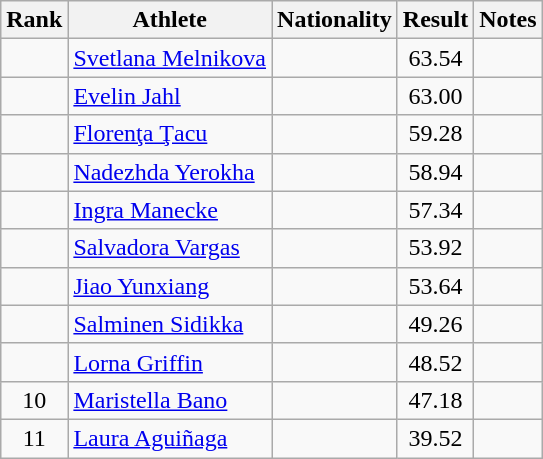<table class="wikitable sortable" style="text-align:center">
<tr>
<th>Rank</th>
<th>Athlete</th>
<th>Nationality</th>
<th>Result</th>
<th>Notes</th>
</tr>
<tr>
<td></td>
<td align=left><a href='#'>Svetlana Melnikova</a></td>
<td align=left></td>
<td>63.54</td>
<td></td>
</tr>
<tr>
<td></td>
<td align=left><a href='#'>Evelin Jahl</a></td>
<td align=left></td>
<td>63.00</td>
<td></td>
</tr>
<tr>
<td></td>
<td align=left><a href='#'>Florenţa Ţacu</a></td>
<td align=left></td>
<td>59.28</td>
<td></td>
</tr>
<tr>
<td></td>
<td align=left><a href='#'>Nadezhda Yerokha</a></td>
<td align=left></td>
<td>58.94</td>
<td></td>
</tr>
<tr>
<td></td>
<td align=left><a href='#'>Ingra Manecke</a></td>
<td align=left></td>
<td>57.34</td>
<td></td>
</tr>
<tr>
<td></td>
<td align=left><a href='#'>Salvadora Vargas</a></td>
<td align=left></td>
<td>53.92</td>
<td></td>
</tr>
<tr>
<td></td>
<td align=left><a href='#'>Jiao Yunxiang</a></td>
<td align=left></td>
<td>53.64</td>
<td></td>
</tr>
<tr>
<td></td>
<td align=left><a href='#'>Salminen Sidikka</a></td>
<td align=left></td>
<td>49.26</td>
<td></td>
</tr>
<tr>
<td></td>
<td align=left><a href='#'>Lorna Griffin</a></td>
<td align=left></td>
<td>48.52</td>
<td></td>
</tr>
<tr>
<td>10</td>
<td align=left><a href='#'>Maristella Bano</a></td>
<td align=left></td>
<td>47.18</td>
<td></td>
</tr>
<tr>
<td>11</td>
<td align=left><a href='#'>Laura Aguiñaga</a></td>
<td align=left></td>
<td>39.52</td>
<td></td>
</tr>
</table>
